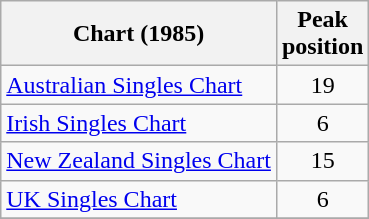<table class="wikitable sortable">
<tr>
<th>Chart (1985)</th>
<th>Peak<br>position</th>
</tr>
<tr>
<td><a href='#'>Australian Singles Chart</a></td>
<td align="center">19</td>
</tr>
<tr>
<td><a href='#'>Irish Singles Chart</a></td>
<td align="center">6</td>
</tr>
<tr>
<td><a href='#'>New Zealand Singles Chart</a></td>
<td align="center">15</td>
</tr>
<tr>
<td><a href='#'>UK Singles Chart</a></td>
<td align="center">6</td>
</tr>
<tr>
</tr>
</table>
